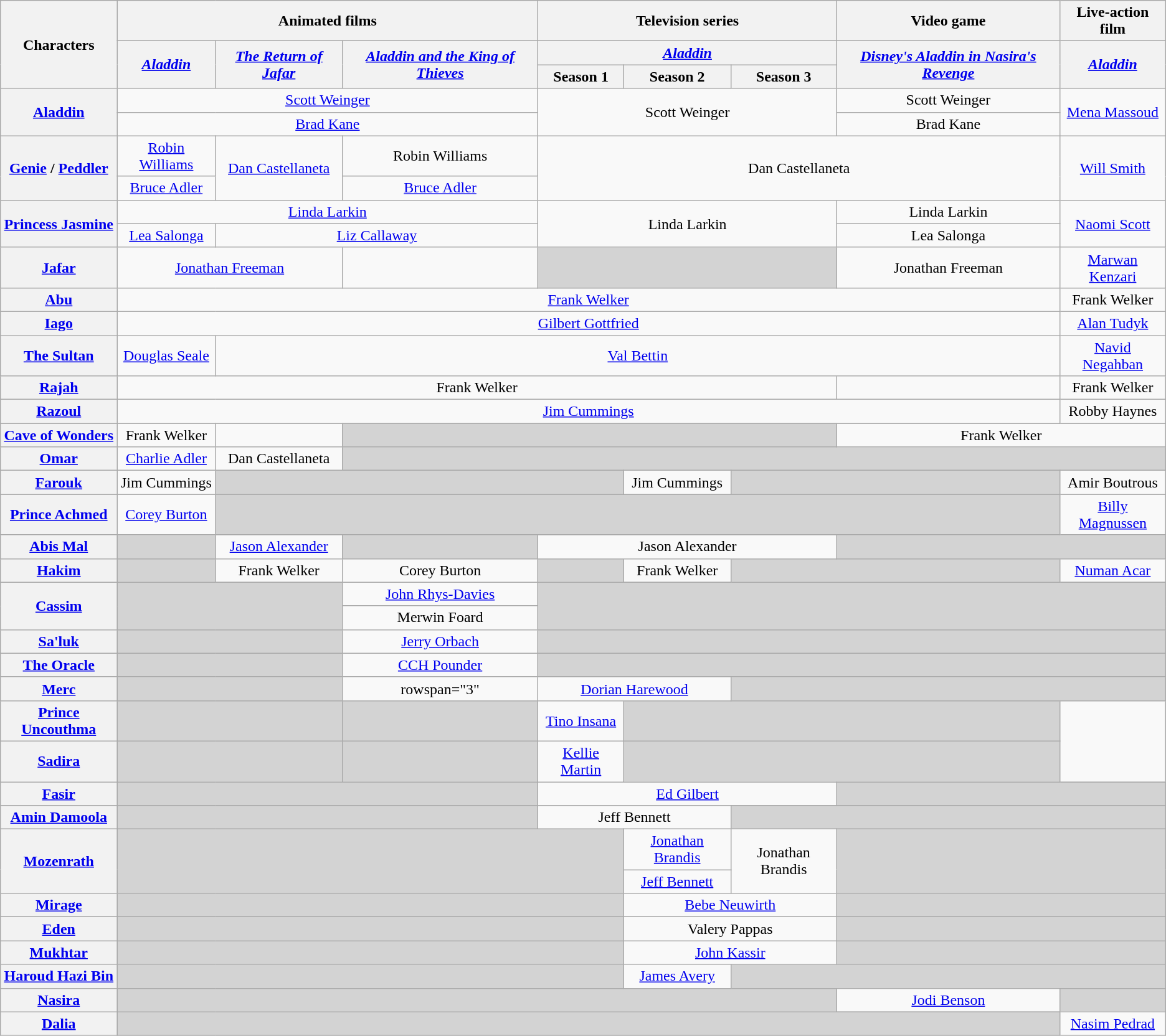<table class="wikitable" style="text-align:center;">
<tr>
<th rowspan="3" style="width:10%;">Characters</th>
<th colspan="3">Animated films</th>
<th colspan="3">Television series</th>
<th>Video game</th>
<th>Live-action film</th>
</tr>
<tr>
<th rowspan="2" width:10%;"><em><a href='#'>Aladdin</a></em></th>
<th rowspan="2" width:10%;"><em><a href='#'>The Return of Jafar</a></em></th>
<th rowspan="2" width:10%;"><em><a href='#'>Aladdin and the King of Thieves</a></em></th>
<th colspan="3" width:10%;"><em><a href='#'>Aladdin</a></em></th>
<th rowspan="2" width:10%;"><em><a href='#'>Disney's Aladdin in Nasira's Revenge</a></em></th>
<th rowspan="2" width:10%;"><em><a href='#'>Aladdin</a></em></th>
</tr>
<tr>
<th>Season 1</th>
<th>Season 2</th>
<th>Season 3</th>
</tr>
<tr>
<th rowspan="2"><a href='#'>Aladdin</a></th>
<td colspan="3"><a href='#'>Scott Weinger</a></td>
<td colspan="3" rowspan="2">Scott Weinger</td>
<td>Scott Weinger</td>
<td rowspan="2"><a href='#'>Mena Massoud</a></td>
</tr>
<tr>
<td colspan="3"><a href='#'>Brad Kane</a></td>
<td>Brad Kane</td>
</tr>
<tr>
<th rowspan="2"><a href='#'>Genie</a> / <a href='#'>Peddler</a></th>
<td><a href='#'>Robin Williams</a></td>
<td rowspan="2"><a href='#'>Dan Castellaneta</a></td>
<td>Robin Williams</td>
<td colspan="4" rowspan="2">Dan Castellaneta</td>
<td rowspan="2"><a href='#'>Will Smith</a></td>
</tr>
<tr>
<td><a href='#'>Bruce Adler</a></td>
<td><a href='#'>Bruce Adler</a></td>
</tr>
<tr>
<th rowspan="2"><a href='#'>Princess Jasmine</a></th>
<td colspan="3"><a href='#'>Linda Larkin</a></td>
<td colspan="3" rowspan="2">Linda Larkin</td>
<td>Linda Larkin</td>
<td rowspan="2"><a href='#'>Naomi Scott</a></td>
</tr>
<tr>
<td><a href='#'>Lea Salonga</a></td>
<td colspan="2"><a href='#'>Liz Callaway</a></td>
<td>Lea Salonga</td>
</tr>
<tr>
<th><a href='#'>Jafar</a></th>
<td colspan="2"><a href='#'>Jonathan Freeman</a></td>
<td></td>
<td colspan="3" style="background:#d3d3d3;"></td>
<td>Jonathan Freeman</td>
<td><a href='#'>Marwan Kenzari</a></td>
</tr>
<tr>
<th><a href='#'>Abu</a></th>
<td colspan="7"><a href='#'>Frank Welker</a></td>
<td>Frank Welker</td>
</tr>
<tr>
<th><a href='#'>Iago</a></th>
<td colspan="7"><a href='#'>Gilbert Gottfried</a></td>
<td><a href='#'>Alan Tudyk</a></td>
</tr>
<tr>
<th><a href='#'>The Sultan</a></th>
<td><a href='#'>Douglas Seale</a></td>
<td colspan="6"><a href='#'>Val Bettin</a></td>
<td><a href='#'>Navid Negahban</a></td>
</tr>
<tr>
<th><a href='#'>Rajah</a></th>
<td colspan="6">Frank Welker</td>
<td></td>
<td>Frank Welker</td>
</tr>
<tr>
<th><a href='#'>Razoul</a></th>
<td colspan="7"><a href='#'>Jim Cummings</a></td>
<td>Robby Haynes</td>
</tr>
<tr>
<th><a href='#'>Cave of Wonders</a></th>
<td>Frank Welker</td>
<td></td>
<td colspan="4" style="background:#d3d3d3;"></td>
<td colspan="2">Frank Welker</td>
</tr>
<tr>
<th><a href='#'>Omar</a></th>
<td><a href='#'>Charlie Adler</a></td>
<td>Dan Castellaneta</td>
<td colspan="6" style="background:#d3d3d3;"></td>
</tr>
<tr>
<th><a href='#'>Farouk</a></th>
<td>Jim Cummings</td>
<td colspan="3" style="background:#d3d3d3;"></td>
<td>Jim Cummings</td>
<td colspan="2" style="background:#d3d3d3;"></td>
<td>Amir Boutrous</td>
</tr>
<tr>
<th><a href='#'>Prince Achmed</a></th>
<td><a href='#'>Corey Burton</a></td>
<td colspan="6" style="background:#d3d3d3;"></td>
<td><a href='#'>Billy Magnussen</a></td>
</tr>
<tr>
<th><a href='#'>Abis Mal</a></th>
<td style="background:#d3d3d3;"></td>
<td><a href='#'>Jason Alexander</a></td>
<td style="background:#d3d3d3;"></td>
<td colspan="3">Jason Alexander</td>
<td colspan="2" style="background:#d3d3d3;"></td>
</tr>
<tr>
<th><a href='#'>Hakim</a></th>
<td style="background:#d3d3d3;"></td>
<td>Frank Welker</td>
<td>Corey Burton</td>
<td style="background:#d3d3d3;"></td>
<td>Frank Welker</td>
<td colspan="2" style="background:#d3d3d3;"></td>
<td><a href='#'>Numan Acar</a></td>
</tr>
<tr>
<th rowspan="2"><a href='#'>Cassim</a></th>
<td colspan="2" rowspan="2" style="background:#d3d3d3;"></td>
<td><a href='#'>John Rhys-Davies</a></td>
<td colspan="5" rowspan="2" style="background:#d3d3d3;"></td>
</tr>
<tr>
<td>Merwin Foard</td>
</tr>
<tr>
<th><a href='#'>Sa'luk</a></th>
<td colspan="2" style="background:#d3d3d3;"></td>
<td><a href='#'>Jerry Orbach</a></td>
<td colspan="5" style="background:#d3d3d3;"></td>
</tr>
<tr>
<th><a href='#'>The Oracle</a></th>
<td colspan="2" style="background:#d3d3d3;"></td>
<td><a href='#'>CCH Pounder</a></td>
<td colspan="5" style="background:#d3d3d3;"></td>
</tr>
<tr>
<th><a href='#'>Merc</a></th>
<td colspan="2" style="background:#d3d3d3;"></td>
<td>rowspan="3" </td>
<td colspan="2"><a href='#'>Dorian Harewood</a></td>
<td colspan="3" style="background:#d3d3d3;"></td>
</tr>
<tr>
<th><a href='#'>Prince Uncouthma</a></th>
<td colspan="2" style="background:#d3d3d3;"></td>
<td style="background:#d3d3d3;"></td>
<td><a href='#'>Tino Insana</a></td>
<td colspan="3" style="background:#d3d3d3;"></td>
</tr>
<tr>
<th><a href='#'>Sadira</a></th>
<td colspan="2" style="background:#d3d3d3;"></td>
<td style="background:#d3d3d3;"></td>
<td><a href='#'>Kellie Martin</a></td>
<td colspan="3" style="background:#d3d3d3;"></td>
</tr>
<tr>
<th><a href='#'>Fasir</a></th>
<td colspan="3" style="background:#d3d3d3;"></td>
<td colspan="3"><a href='#'>Ed Gilbert</a></td>
<td colspan="2" style="background:#d3d3d3;"></td>
</tr>
<tr>
<th><a href='#'>Amin Damoola</a></th>
<td colspan="3" style="background:#d3d3d3;"></td>
<td colspan="2">Jeff Bennett</td>
<td colspan="4" style="background:#d3d3d3;"></td>
</tr>
<tr>
<th rowspan="2"><a href='#'>Mozenrath</a></th>
<td rowspan="2" colspan="4" style="background:#d3d3d3;"></td>
<td><a href='#'>Jonathan Brandis</a></td>
<td rowspan="2">Jonathan Brandis</td>
<td rowspan="2" colspan="2" style="background:#d3d3d3;"></td>
</tr>
<tr>
<td><a href='#'>Jeff Bennett</a></td>
</tr>
<tr>
<th><a href='#'>Mirage</a></th>
<td colspan="4" style="background:#d3d3d3;"></td>
<td colspan="2"><a href='#'>Bebe Neuwirth</a></td>
<td colspan="2" style="background:#d3d3d3;"></td>
</tr>
<tr>
<th><a href='#'>Eden</a></th>
<td colspan="4" style="background:#d3d3d3;"></td>
<td colspan="2">Valery Pappas</td>
<td colspan="2" style="background:#d3d3d3;"></td>
</tr>
<tr>
<th><a href='#'>Mukhtar</a></th>
<td colspan="4" style="background:#d3d3d3;"></td>
<td colspan="2"><a href='#'>John Kassir</a></td>
<td colspan="2" style="background:#d3d3d3;"></td>
</tr>
<tr>
<th><a href='#'>Haroud Hazi Bin</a></th>
<td colspan="4" style="background:#d3d3d3;"></td>
<td><a href='#'>James Avery</a></td>
<td colspan="3" style="background:#d3d3d3;"></td>
</tr>
<tr>
<th><a href='#'>Nasira</a></th>
<td colspan="6" style="background:#d3d3d3;"></td>
<td><a href='#'>Jodi Benson</a></td>
<td style="background:#d3d3d3;"></td>
</tr>
<tr>
<th><a href='#'>Dalia</a></th>
<td colspan="7" style="background:#d3d3d3;"></td>
<td><a href='#'>Nasim Pedrad</a></td>
</tr>
</table>
